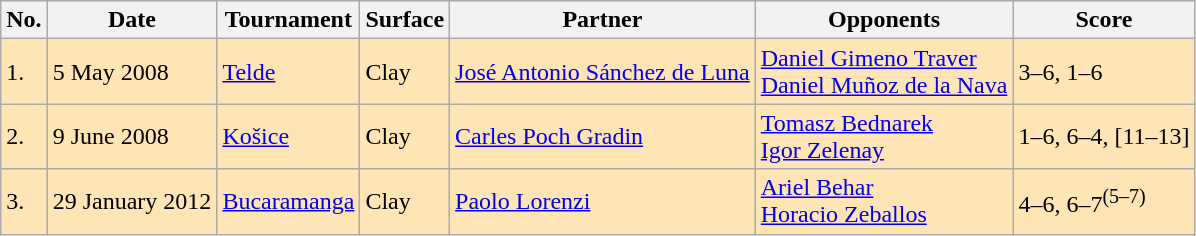<table class="wikitable">
<tr>
<th>No.</th>
<th>Date</th>
<th>Tournament</th>
<th>Surface</th>
<th>Partner</th>
<th>Opponents</th>
<th>Score</th>
</tr>
<tr bgcolor="moccasin">
<td>1.</td>
<td>5 May 2008</td>
<td><a href='#'>Telde</a></td>
<td>Clay</td>
<td> <a href='#'>José Antonio Sánchez de Luna</a></td>
<td> <a href='#'>Daniel Gimeno Traver</a> <br>  <a href='#'>Daniel Muñoz de la Nava</a></td>
<td>3–6, 1–6</td>
</tr>
<tr bgcolor="moccasin">
<td>2.</td>
<td>9 June 2008</td>
<td><a href='#'>Košice</a></td>
<td>Clay</td>
<td> <a href='#'>Carles Poch Gradin</a></td>
<td> <a href='#'>Tomasz Bednarek</a> <br>  <a href='#'>Igor Zelenay</a></td>
<td>1–6, 6–4, [11–13]</td>
</tr>
<tr bgcolor="moccasin">
<td>3.</td>
<td>29 January 2012</td>
<td><a href='#'>Bucaramanga</a></td>
<td>Clay</td>
<td> <a href='#'>Paolo Lorenzi</a></td>
<td> <a href='#'>Ariel Behar</a> <br>  <a href='#'>Horacio Zeballos</a></td>
<td>4–6, 6–7<sup>(5–7)</sup></td>
</tr>
</table>
